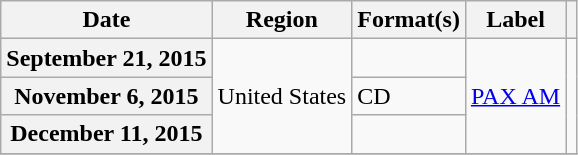<table class="wikitable plainrowheaders">
<tr>
<th scope="col">Date</th>
<th scope="col">Region</th>
<th scope="col">Format(s)</th>
<th scope="col">Label</th>
<th scope="col"></th>
</tr>
<tr>
<th scope="row">September 21, 2015</th>
<td rowspan="3">United States</td>
<td></td>
<td rowspan="3"><a href='#'>PAX AM</a></td>
<td rowspan="3" align="center"></td>
</tr>
<tr>
<th scope="row">November 6, 2015</th>
<td>CD</td>
</tr>
<tr>
<th scope="row">December 11, 2015</th>
<td></td>
</tr>
<tr>
</tr>
</table>
